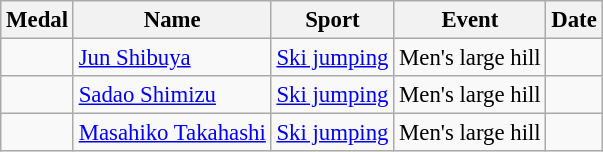<table class="wikitable sortable" style="font-size: 95%;">
<tr>
<th>Medal</th>
<th>Name</th>
<th>Sport</th>
<th>Event</th>
<th>Date</th>
</tr>
<tr>
<td></td>
<td><a href='#'>Jun Shibuya</a></td>
<td><a href='#'>Ski jumping</a></td>
<td>Men's large hill</td>
<td></td>
</tr>
<tr>
<td></td>
<td><a href='#'>Sadao Shimizu</a></td>
<td><a href='#'>Ski jumping</a></td>
<td>Men's large hill</td>
<td></td>
</tr>
<tr>
<td></td>
<td><a href='#'>Masahiko Takahashi</a></td>
<td><a href='#'>Ski jumping</a></td>
<td>Men's large hill</td>
<td></td>
</tr>
</table>
